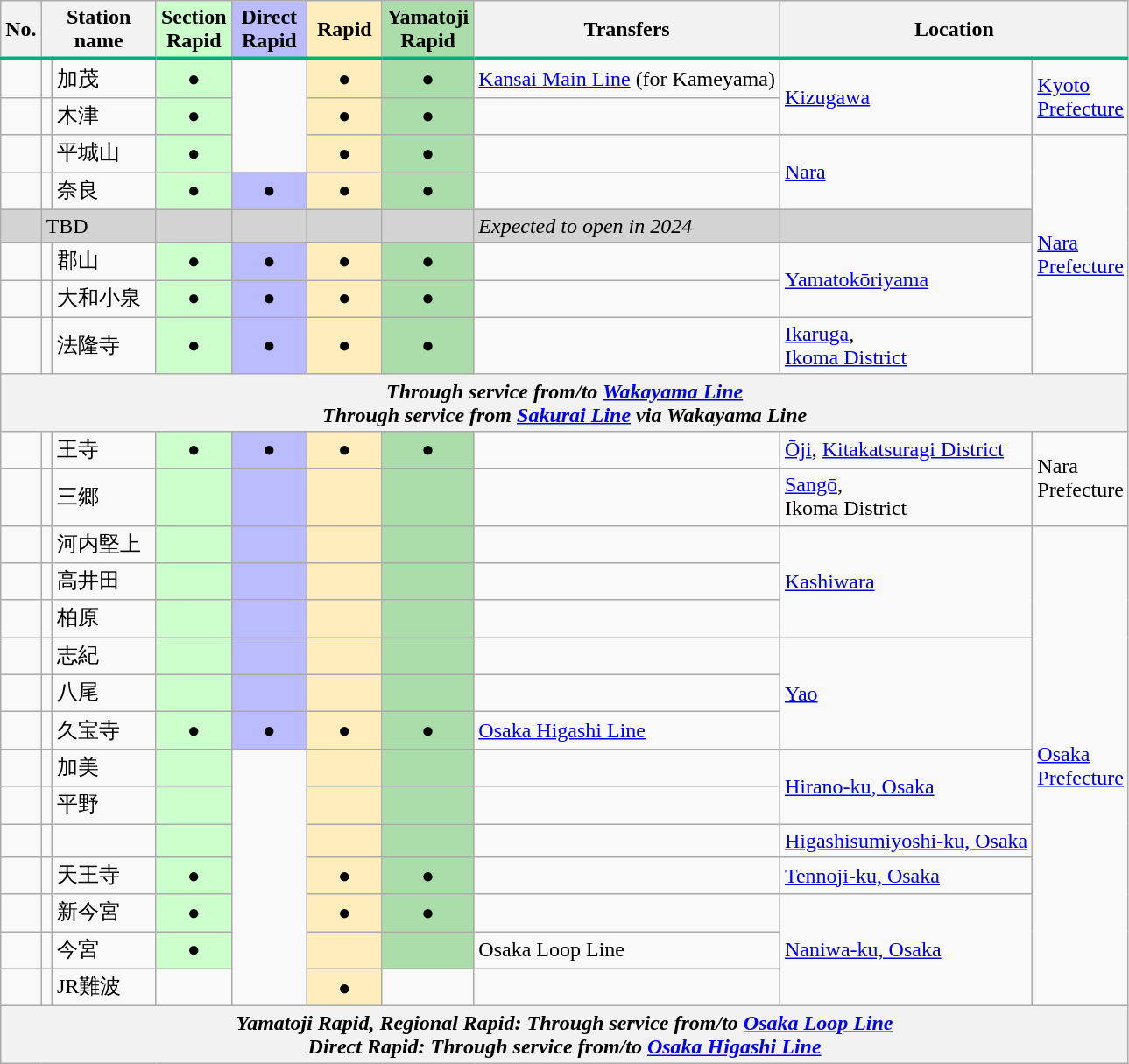<table class=wikitable>
<tr>
<th style="border-bottom:solid 3px #00B17B;">No.</th>
<th style="border-bottom:solid 3px #00B17B; width:80px" colspan="2">Station name</th>
<th style="border-bottom:solid 3px #00B17B; width:50px; background:#cfc;">Section Rapid</th>
<th style="border-bottom:solid 3px #00B17B; width:50px; background:#bbf;">Direct Rapid</th>
<th style="border-bottom:solid 3px #00B17B; width:50px; background:#feb;">Rapid</th>
<th style="border-bottom:solid 3px #00B17B; width:50px; background:#ada;">Yamatoji Rapid</th>
<th style="border-bottom:solid 3px #00B17B;">Transfers</th>
<th colspan="2" style="border-bottom:solid 3px #00B17B;">Location</th>
</tr>
<tr>
<td></td>
<td></td>
<td>加茂</td>
<td style="text-align:center; background:#cfc;">●</td>
<td rowspan=3 style="text-align:center"> </td>
<td style="text-align:center; background:#feb;">●</td>
<td style="text-align:center; background:#ada;">●</td>
<td> <a href='#'>Kansai Main Line</a> (for Kameyama)</td>
<td rowspan="2"><a href='#'>Kizugawa</a></td>
<td rowspan="2"><a href='#'>Kyoto<br>Prefecture</a></td>
</tr>
<tr>
<td></td>
<td></td>
<td>木津</td>
<td style="text-align:center; background:#cfc;">●</td>
<td style="text-align:center; background:#feb;">●</td>
<td style="text-align:center; background:#ada;">●</td>
<td></td>
</tr>
<tr>
<td></td>
<td></td>
<td>平城山</td>
<td style="text-align:center; background:#cfc;">●</td>
<td style="text-align:center; background:#feb;">●</td>
<td style="text-align:center; background:#ada;">●</td>
<td></td>
<td rowspan="2" width=""><a href='#'>Nara</a></td>
<td rowspan="6" width=""><a href='#'>Nara<br>Prefecture</a></td>
</tr>
<tr>
<td></td>
<td></td>
<td>奈良</td>
<td style="text-align:center; background:#cfc;">●</td>
<td style="text-align:center; background:#bbf;">●</td>
<td style="text-align:center; background:#feb;">●</td>
<td style="text-align:center; background:#ada;">●</td>
<td></td>
</tr>
<tr bgcolor="lightgray">
<td><em> </em></td>
<td colspan="2">TBD</td>
<td></td>
<td></td>
<td></td>
<td></td>
<td><em>Expected to open in 2024</em></td>
<td></td>
</tr>
<tr>
<td></td>
<td></td>
<td>郡山</td>
<td style="text-align:center; background:#cfc;">●</td>
<td style="text-align:center; background:#bbf;">●</td>
<td style="text-align:center; background:#feb;">●</td>
<td style="text-align:center; background:#ada;">●</td>
<td></td>
<td rowspan="2" width=""><a href='#'>Yamatokōriyama</a></td>
</tr>
<tr>
<td></td>
<td></td>
<td>大和小泉</td>
<td style="text-align:center; background:#cfc;">●</td>
<td style="text-align:center; background:#bbf;">●</td>
<td style="text-align:center; background:#feb;">●</td>
<td style="text-align:center; background:#ada;">●</td>
<td></td>
</tr>
<tr>
<td></td>
<td></td>
<td>法隆寺</td>
<td style="text-align:center; background:#cfc;">●</td>
<td style="text-align:center; background:#bbf;">●</td>
<td style="text-align:center; background:#feb;">●</td>
<td style="text-align:center; background:#ada;">●</td>
<td></td>
<td><a href='#'>Ikaruga</a>,<br> <a href='#'>Ikoma District</a></td>
</tr>
<tr>
<th colspan="10"><em>Through service from/to <a href='#'>Wakayama Line</a></em><br><em>Through service from <a href='#'>Sakurai Line</a> via Wakayama Line</em></th>
</tr>
<tr>
<td></td>
<td></td>
<td>王寺</td>
<td style="text-align:center; background:#cfc;">●</td>
<td style="text-align:center; background:#bbf;">●</td>
<td style="text-align:center; background:#feb;">●</td>
<td style="text-align:center; background:#ada;">●</td>
<td></td>
<td><a href='#'>Ōji</a>, <a href='#'>Kitakatsuragi District</a></td>
<td rowspan="2">Nara<br>Prefecture</td>
</tr>
<tr>
<td></td>
<td></td>
<td>三郷</td>
<td style="text-align:center; background:#cfc;"></td>
<td style="text-align:center; background:#bbf;"></td>
<td style="text-align:center; background:#feb;"></td>
<td style="text-align:center; background:#ada;"></td>
<td></td>
<td><a href='#'>Sangō</a>, <br>Ikoma District</td>
</tr>
<tr>
<td></td>
<td></td>
<td>河内堅上</td>
<td style="text-align:center; background:#cfc;"></td>
<td style="text-align:center; background:#bbf;"></td>
<td style="text-align:center; background:#feb;"></td>
<td style="text-align:center; background:#ada;"></td>
<td></td>
<td width="" rowspan="3"><a href='#'>Kashiwara</a></td>
<td rowspan="13" width=""><a href='#'>Osaka<br>Prefecture</a></td>
</tr>
<tr>
<td></td>
<td></td>
<td>高井田</td>
<td style="text-align:center; background:#cfc;"></td>
<td style="text-align:center; background:#bbf;"></td>
<td style="text-align:center; background:#feb;"></td>
<td style="text-align:center; background:#ada;"></td>
<td></td>
</tr>
<tr>
<td></td>
<td></td>
<td>柏原</td>
<td style="text-align:center; background:#cfc;"></td>
<td style="text-align:center; background:#bbf;"></td>
<td style="text-align:center; background:#feb;"></td>
<td style="text-align:center; background:#ada;"></td>
<td></td>
</tr>
<tr>
<td></td>
<td></td>
<td>志紀</td>
<td style="text-align:center; background:#cfc;"></td>
<td style="text-align:center; background:#bbf;"></td>
<td style="text-align:center; background:#feb;"></td>
<td style="text-align:center; background:#ada;"></td>
<td></td>
<td width="" rowspan="3"><a href='#'>Yao</a></td>
</tr>
<tr>
<td></td>
<td></td>
<td>八尾</td>
<td style="text-align:center; background:#cfc;"></td>
<td style="text-align:center; background:#bbf;"></td>
<td style="text-align:center; background:#feb;"></td>
<td style="text-align:center; background:#ada;"></td>
<td></td>
</tr>
<tr>
<td></td>
<td></td>
<td>久宝寺</td>
<td style="text-align:center; background:#cfc;">●</td>
<td style="text-align:center; background:#bbf;">●</td>
<td style="text-align:center; background:#feb;">●</td>
<td style="text-align:center; background:#ada;">●</td>
<td> <a href='#'>Osaka Higashi Line</a></td>
</tr>
<tr>
<td></td>
<td></td>
<td>加美</td>
<td style="text-align:center; background:#cfc;"></td>
<td style="text-align:center;" rowspan=7> </td>
<td style="text-align:center; background:#feb;"></td>
<td style="text-align:center; background:#ada;"></td>
<td></td>
<td width="" rowspan="2"><a href='#'>Hirano-ku, Osaka</a></td>
</tr>
<tr>
<td></td>
<td></td>
<td>平野</td>
<td style="text-align:center; background:#cfc;"></td>
<td style="text-align:center; background:#feb;"></td>
<td style="text-align:center; background:#ada;"></td>
<td></td>
</tr>
<tr>
<td></td>
<td></td>
<td></td>
<td style="text-align:center; background:#cfc;"></td>
<td style="text-align:center; background:#feb;"></td>
<td style="text-align:center; background:#ada;"></td>
<td></td>
<td><a href='#'>Higashisumiyoshi-ku, Osaka</a></td>
</tr>
<tr>
<td></td>
<td></td>
<td>天王寺</td>
<td style="text-align:center; background:#cfc;">●</td>
<td style="text-align:center; background:#feb;">●</td>
<td style="text-align:center; background:#ada;">●</td>
<td></td>
<td><a href='#'>Tennoji-ku, Osaka</a></td>
</tr>
<tr>
<td></td>
<td></td>
<td>新今宮</td>
<td style="text-align:center; background:#cfc;">●</td>
<td style="text-align:center; background:#feb;">●</td>
<td style="text-align:center; background:#ada;">●</td>
<td></td>
<td rowspan="3" width=""><a href='#'>Naniwa-ku, Osaka</a></td>
</tr>
<tr>
<td></td>
<td></td>
<td>今宮</td>
<td style="text-align:center; background:#cfc;">●</td>
<td style="text-align:center; background:#feb;"></td>
<td style="text-align:center; background:#ada;"></td>
<td> Osaka Loop Line</td>
</tr>
<tr>
<td></td>
<td></td>
<td>JR難波</td>
<td style="text-align:center"> </td>
<td style="text-align:center; background:#feb;">●</td>
<td style="text-align:center"> </td>
<td></td>
</tr>
<tr>
<th colspan="10"><em>Yamatoji Rapid, Regional Rapid: Through service from/to <a href='#'>Osaka Loop Line</a></em><br><em>Direct Rapid: Through service from/to <a href='#'>Osaka Higashi Line</a></em></th>
</tr>
</table>
